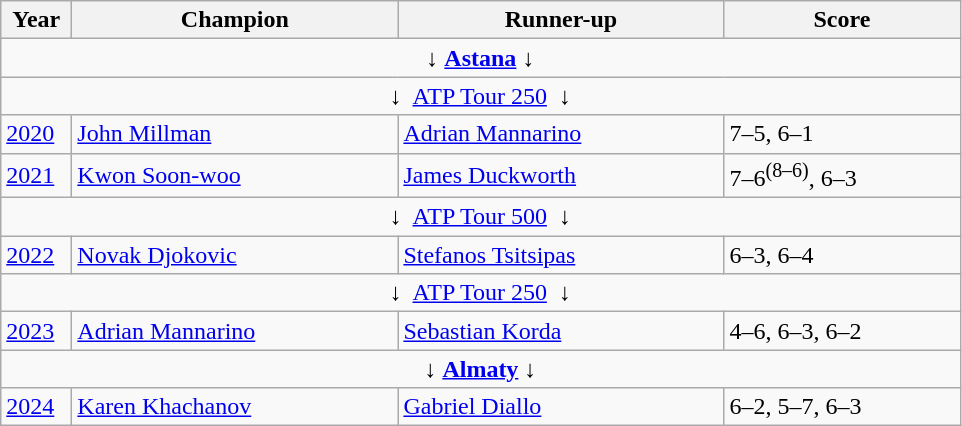<table class="wikitable">
<tr>
<th style="width:40px">Year</th>
<th style="width:210px">Champion</th>
<th style="width:210px">Runner-up</th>
<th style="width:150px" class="unsortable">Score</th>
</tr>
<tr>
<td colspan=5 align=center>↓ <strong><a href='#'>Astana</a></strong> ↓</td>
</tr>
<tr>
<td colspan=5 align=center>↓  <a href='#'>ATP Tour 250</a>  ↓</td>
</tr>
<tr>
<td><a href='#'>2020</a></td>
<td> <a href='#'>John Millman</a></td>
<td> <a href='#'>Adrian Mannarino</a></td>
<td>7–5, 6–1</td>
</tr>
<tr>
<td><a href='#'>2021</a></td>
<td> <a href='#'>Kwon Soon-woo</a></td>
<td> <a href='#'>James Duckworth</a></td>
<td>7–6<sup>(8–6)</sup>, 6–3</td>
</tr>
<tr>
<td colspan=5 align=center>↓  <a href='#'>ATP Tour 500</a>  ↓</td>
</tr>
<tr>
<td><a href='#'>2022</a></td>
<td> <a href='#'>Novak Djokovic</a></td>
<td> <a href='#'>Stefanos Tsitsipas</a></td>
<td>6–3, 6–4</td>
</tr>
<tr>
<td colspan=5 align=center>↓  <a href='#'>ATP Tour 250</a>  ↓</td>
</tr>
<tr>
<td><a href='#'>2023</a></td>
<td> <a href='#'>Adrian Mannarino</a></td>
<td> <a href='#'>Sebastian Korda</a></td>
<td>4–6, 6–3, 6–2</td>
</tr>
<tr>
<td colspan=5 align=center>↓ <strong><a href='#'>Almaty</a></strong> ↓</td>
</tr>
<tr>
<td><a href='#'>2024</a></td>
<td> <a href='#'>Karen Khachanov</a></td>
<td> <a href='#'>Gabriel Diallo</a></td>
<td>6–2, 5–7, 6–3</td>
</tr>
</table>
